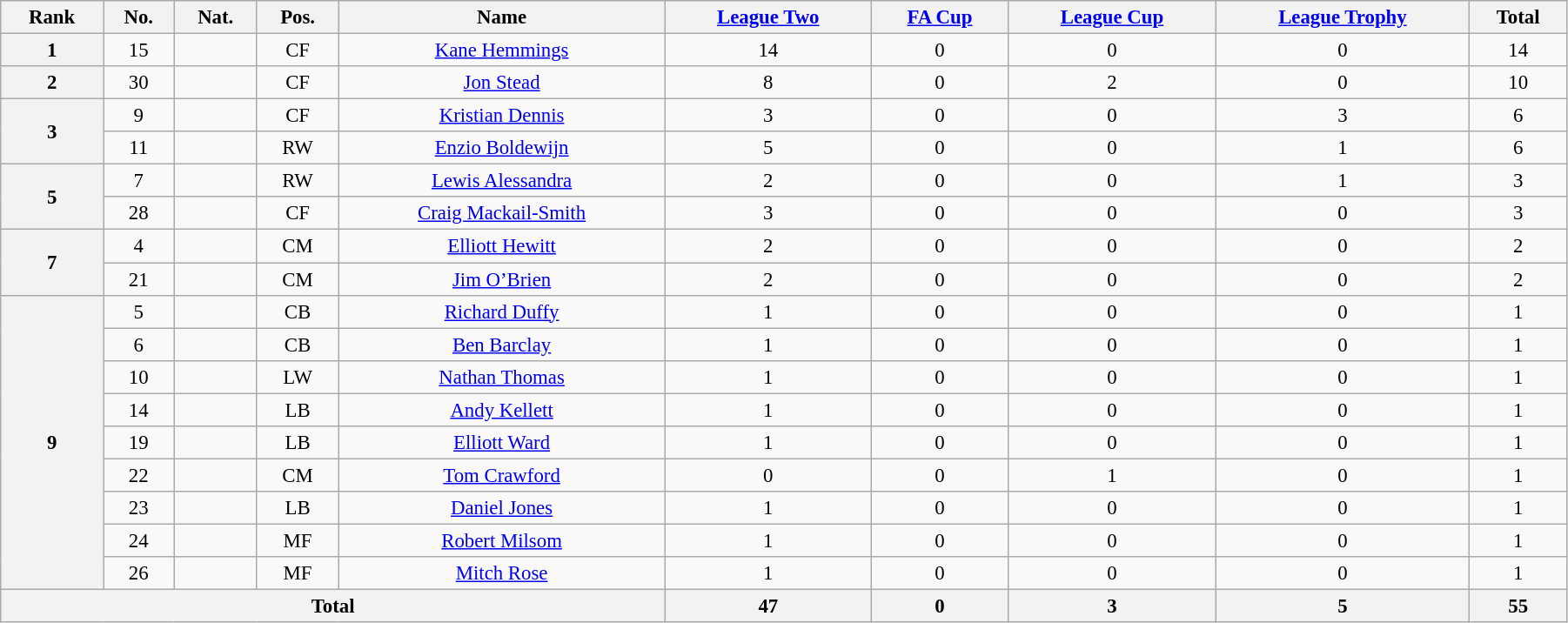<table class="wikitable" style="text-align:center; font-size:95%; width:95%;">
<tr>
<th>Rank</th>
<th>No.</th>
<th>Nat.</th>
<th>Pos.</th>
<th>Name</th>
<th><a href='#'>League Two</a></th>
<th><a href='#'>FA Cup</a></th>
<th><a href='#'>League Cup</a></th>
<th><a href='#'>League Trophy</a></th>
<th>Total</th>
</tr>
<tr>
<th rowspan=1>1</th>
<td>15</td>
<td></td>
<td>CF</td>
<td><a href='#'>Kane Hemmings</a></td>
<td>14</td>
<td>0</td>
<td>0</td>
<td>0</td>
<td>14</td>
</tr>
<tr>
<th rowspan=1>2</th>
<td>30</td>
<td></td>
<td>CF</td>
<td><a href='#'>Jon Stead</a></td>
<td>8</td>
<td>0</td>
<td>2</td>
<td>0</td>
<td>10</td>
</tr>
<tr>
<th rowspan=2>3</th>
<td>9</td>
<td></td>
<td>CF</td>
<td><a href='#'>Kristian Dennis</a></td>
<td>3</td>
<td>0</td>
<td>0</td>
<td>3</td>
<td>6</td>
</tr>
<tr>
<td>11</td>
<td></td>
<td>RW</td>
<td><a href='#'>Enzio Boldewijn</a></td>
<td>5</td>
<td>0</td>
<td>0</td>
<td>1</td>
<td>6</td>
</tr>
<tr>
<th rowspan=2>5</th>
<td>7</td>
<td></td>
<td>RW</td>
<td><a href='#'>Lewis Alessandra</a></td>
<td>2</td>
<td>0</td>
<td>0</td>
<td>1</td>
<td>3</td>
</tr>
<tr>
<td>28</td>
<td></td>
<td>CF</td>
<td><a href='#'>Craig Mackail-Smith</a></td>
<td>3</td>
<td>0</td>
<td>0</td>
<td>0</td>
<td>3</td>
</tr>
<tr>
<th rowspan=2>7</th>
<td>4</td>
<td></td>
<td>CM</td>
<td><a href='#'>Elliott Hewitt</a></td>
<td>2</td>
<td>0</td>
<td>0</td>
<td>0</td>
<td>2</td>
</tr>
<tr>
<td>21</td>
<td></td>
<td>CM</td>
<td><a href='#'>Jim O’Brien</a></td>
<td>2</td>
<td>0</td>
<td>0</td>
<td>0</td>
<td>2</td>
</tr>
<tr>
<th rowspan=9>9</th>
<td>5</td>
<td></td>
<td>CB</td>
<td><a href='#'>Richard Duffy</a></td>
<td>1</td>
<td>0</td>
<td>0</td>
<td>0</td>
<td>1</td>
</tr>
<tr>
<td>6</td>
<td></td>
<td>CB</td>
<td><a href='#'>Ben Barclay</a></td>
<td>1</td>
<td>0</td>
<td>0</td>
<td>0</td>
<td>1</td>
</tr>
<tr>
<td>10</td>
<td></td>
<td>LW</td>
<td><a href='#'>Nathan Thomas</a></td>
<td>1</td>
<td>0</td>
<td>0</td>
<td>0</td>
<td>1</td>
</tr>
<tr>
<td>14</td>
<td></td>
<td>LB</td>
<td><a href='#'>Andy Kellett</a></td>
<td>1</td>
<td>0</td>
<td>0</td>
<td>0</td>
<td>1</td>
</tr>
<tr>
<td>19</td>
<td></td>
<td>LB</td>
<td><a href='#'>Elliott Ward</a></td>
<td>1</td>
<td>0</td>
<td>0</td>
<td>0</td>
<td>1</td>
</tr>
<tr>
<td>22</td>
<td></td>
<td>CM</td>
<td><a href='#'>Tom Crawford</a></td>
<td>0</td>
<td>0</td>
<td>1</td>
<td>0</td>
<td>1</td>
</tr>
<tr>
<td>23</td>
<td></td>
<td>LB</td>
<td><a href='#'>Daniel Jones</a></td>
<td>1</td>
<td>0</td>
<td>0</td>
<td>0</td>
<td>1</td>
</tr>
<tr>
<td>24</td>
<td></td>
<td>MF</td>
<td><a href='#'>Robert Milsom</a></td>
<td>1</td>
<td>0</td>
<td>0</td>
<td>0</td>
<td>1</td>
</tr>
<tr>
<td>26</td>
<td></td>
<td>MF</td>
<td><a href='#'>Mitch Rose</a></td>
<td>1</td>
<td>0</td>
<td>0</td>
<td>0</td>
<td>1</td>
</tr>
<tr>
<th colspan=5>Total</th>
<th>47</th>
<th>0</th>
<th>3</th>
<th>5</th>
<th>55</th>
</tr>
</table>
